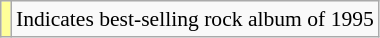<table class="wikitable" style="font-size:90%;">
<tr>
<td style="background-color:#FFFF99"></td>
<td>Indicates best-selling rock album of 1995</td>
</tr>
</table>
